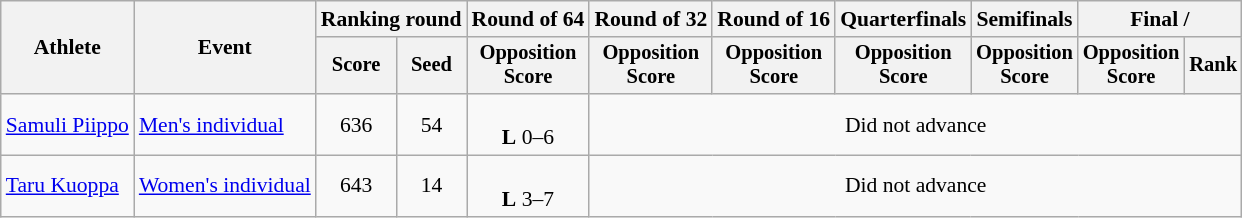<table class="wikitable" style="font-size:90%">
<tr>
<th rowspan=2>Athlete</th>
<th rowspan=2>Event</th>
<th colspan="2">Ranking round</th>
<th>Round of 64</th>
<th>Round of 32</th>
<th>Round of 16</th>
<th>Quarterfinals</th>
<th>Semifinals</th>
<th colspan="2">Final / </th>
</tr>
<tr style="font-size:95%">
<th>Score</th>
<th>Seed</th>
<th>Opposition<br>Score</th>
<th>Opposition<br>Score</th>
<th>Opposition<br>Score</th>
<th>Opposition<br>Score</th>
<th>Opposition<br>Score</th>
<th>Opposition<br>Score</th>
<th>Rank</th>
</tr>
<tr align=center>
<td align=left><a href='#'>Samuli Piippo</a></td>
<td align=left><a href='#'>Men's individual</a></td>
<td>636</td>
<td>54</td>
<td><br><strong>L</strong> 0–6</td>
<td colspan=6>Did not advance</td>
</tr>
<tr align=center>
<td align=left><a href='#'>Taru Kuoppa</a></td>
<td align=left><a href='#'>Women's individual</a></td>
<td>643</td>
<td>14</td>
<td><br><strong>L</strong> 3–7</td>
<td colspan=6>Did not advance</td>
</tr>
</table>
